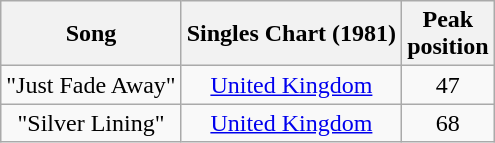<table class="wikitable sortable" style="text-align:center;">
<tr>
<th>Song</th>
<th>Singles Chart (1981)</th>
<th>Peak <br>position</th>
</tr>
<tr>
<td>"Just Fade Away"</td>
<td><a href='#'>United Kingdom</a></td>
<td>47</td>
</tr>
<tr>
<td>"Silver Lining"</td>
<td><a href='#'>United Kingdom</a></td>
<td>68</td>
</tr>
</table>
